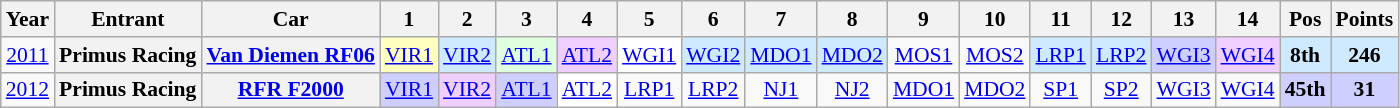<table class="wikitable" style="text-align:center; font-size:90%">
<tr>
<th>Year</th>
<th>Entrant</th>
<th>Car</th>
<th>1</th>
<th>2</th>
<th>3</th>
<th>4</th>
<th>5</th>
<th>6</th>
<th>7</th>
<th>8</th>
<th>9</th>
<th>10</th>
<th>11</th>
<th>12</th>
<th>13</th>
<th>14</th>
<th>Pos</th>
<th>Points</th>
</tr>
<tr>
<td><a href='#'>2011</a></td>
<th>Primus Racing</th>
<th><a href='#'>Van Diemen RF06</a></th>
<td style="background-color:#ffffbf"><a href='#'>VIR1</a><br></td>
<td style="background-color:#CFEAFF"><a href='#'>VIR2</a><br></td>
<td style="background-color:#DFFFDF"><a href='#'>ATL1</a><br></td>
<td style="background-color:#EFCFFF"><a href='#'>ATL2</a><br></td>
<td style="background-color:#FFFFFF"><a href='#'>WGI1</a><br></td>
<td style="background-color:#CFEAFF"><a href='#'>WGI2</a><br></td>
<td style="background-color:#CFEAFF"><a href='#'>MDO1</a><br></td>
<td style="background-color:#CFEAFF"><a href='#'>MDO2</a><br></td>
<td><a href='#'>MOS1</a></td>
<td><a href='#'>MOS2</a></td>
<td style="background-color:#CFEAFF"><a href='#'>LRP1</a><br></td>
<td style="background-color:#CFEAFF"><a href='#'>LRP2</a><br></td>
<td style="background-color:#CFCFFF"><a href='#'>WGI3</a><br></td>
<td style="background-color:#EFCFFF"><a href='#'>WGI4</a><br></td>
<th style="background-color:#CFEAFF">8th</th>
<th style="background-color:#CFEAFF">246</th>
</tr>
<tr>
<td><a href='#'>2012</a></td>
<th>Primus Racing</th>
<th><a href='#'>RFR F2000</a></th>
<td style="background-color:#CFCFFF"><a href='#'>VIR1</a><br></td>
<td style="background-color:#EFCFFF"><a href='#'>VIR2</a><br></td>
<td style="background-color:#CFCFFF"><a href='#'>ATL1</a><br></td>
<td style="background-color:#FFFFFF"><a href='#'>ATL2</a><br></td>
<td><a href='#'>LRP1</a></td>
<td><a href='#'>LRP2</a></td>
<td><a href='#'>NJ1</a></td>
<td><a href='#'>NJ2</a></td>
<td><a href='#'>MDO1</a></td>
<td><a href='#'>MDO2</a></td>
<td><a href='#'>SP1</a></td>
<td><a href='#'>SP2</a></td>
<td><a href='#'>WGI3</a></td>
<td><a href='#'>WGI4</a></td>
<th style="background-color:#CFCFFF">45th</th>
<th style="background-color:#CFCFFF">31</th>
</tr>
</table>
